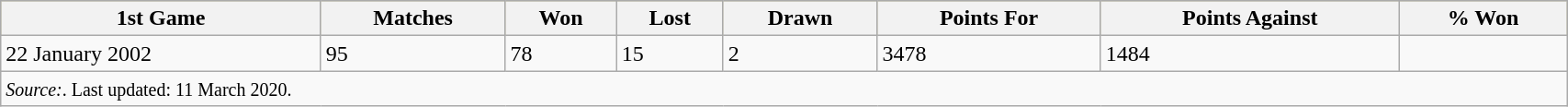<table class="wikitable" style="width:90%;">
<tr style="background:#bdb76b;">
<th>1st Game</th>
<th>Matches</th>
<th>Won</th>
<th>Lost</th>
<th>Drawn</th>
<th>Points For</th>
<th>Points Against</th>
<th>% Won</th>
</tr>
<tr>
<td>22 January 2002</td>
<td>95</td>
<td>78</td>
<td>15</td>
<td>2</td>
<td>3478</td>
<td>1484</td>
<td></td>
</tr>
<tr>
<td colspan="9"><small><em>Source:</em>. Last updated: 11 March 2020.</small></td>
</tr>
</table>
